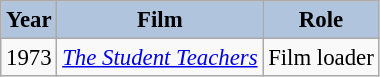<table class="wikitable" style="font-size:95%;">
<tr>
<th style="background:#B0C4DE;">Year</th>
<th style="background:#B0C4DE;">Film</th>
<th style="background:#B0C4DE;">Role</th>
</tr>
<tr>
<td>1973</td>
<td><em><a href='#'>The Student Teachers</a></em></td>
<td>Film loader</td>
</tr>
</table>
